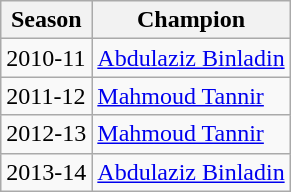<table class="wikitable">
<tr>
<th>Season</th>
<th>Champion</th>
</tr>
<tr>
<td>2010-11</td>
<td> <a href='#'>Abdulaziz Binladin</a></td>
</tr>
<tr>
<td>2011-12</td>
<td> <a href='#'>Mahmoud Tannir</a></td>
</tr>
<tr>
<td>2012-13</td>
<td> <a href='#'>Mahmoud Tannir</a></td>
</tr>
<tr>
<td>2013-14</td>
<td> <a href='#'>Abdulaziz Binladin</a></td>
</tr>
</table>
